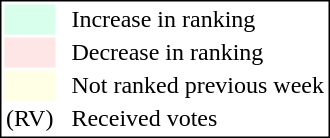<table style="border:1px solid black;">
<tr>
<td style="background:#D8FFEB; width:20px;"></td>
<td> </td>
<td>Increase in ranking</td>
</tr>
<tr>
<td style="background:#FFE6E6; width:20px;"></td>
<td> </td>
<td>Decrease in ranking</td>
</tr>
<tr>
<td style="background:#FFFFE6; width:20px;"></td>
<td> </td>
<td>Not ranked previous week</td>
</tr>
<tr>
<td>(RV)</td>
<td> </td>
<td>Received votes</td>
</tr>
</table>
